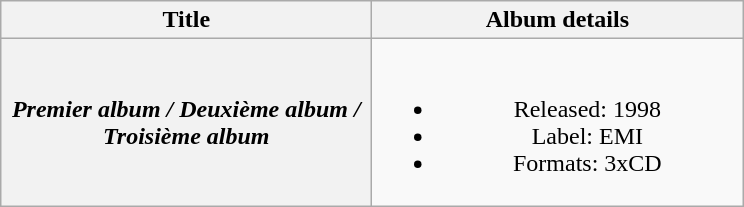<table class="wikitable plainrowheaders" style="text-align:center;">
<tr>
<th scope="col" style="width:15em;">Title</th>
<th scope="col" style="width:15em;">Album details</th>
</tr>
<tr>
<th scope="row"><em>Premier album / Deuxième album / Troisième album</em></th>
<td><br><ul><li>Released: 1998</li><li>Label: EMI</li><li>Formats: 3xCD</li></ul></td>
</tr>
</table>
